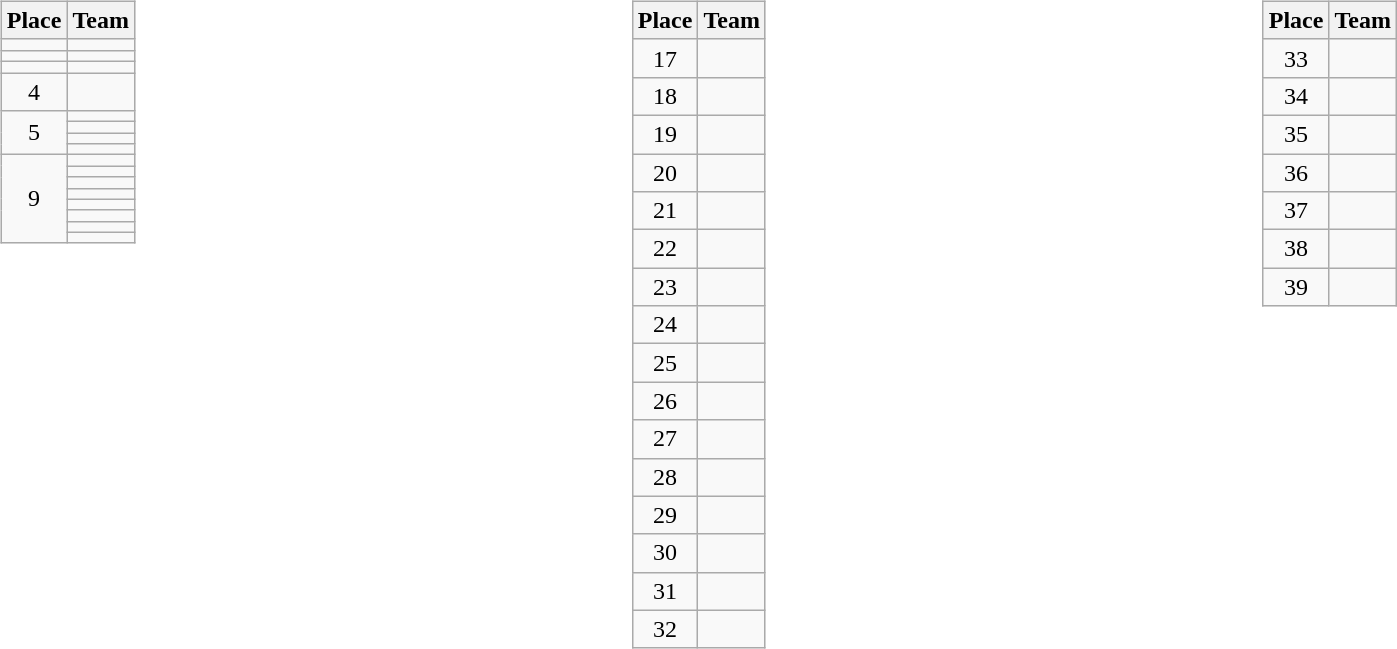<table>
<tr>
<td valign=top width=5%><br><table class=wikitable>
<tr>
<th>Place</th>
<th>Team</th>
</tr>
<tr>
<td align=center></td>
<td></td>
</tr>
<tr>
<td align=center></td>
<td></td>
</tr>
<tr>
<td align=center></td>
<td></td>
</tr>
<tr>
<td align=center>4</td>
<td></td>
</tr>
<tr>
<td rowspan="4" align=center>5</td>
<td></td>
</tr>
<tr>
<td></td>
</tr>
<tr>
<td></td>
</tr>
<tr>
<td></td>
</tr>
<tr>
<td rowspan="8" align=center>9</td>
<td></td>
</tr>
<tr>
<td></td>
</tr>
<tr>
<td></td>
</tr>
<tr>
<td></td>
</tr>
<tr>
<td></td>
</tr>
<tr>
<td></td>
</tr>
<tr>
<td></td>
</tr>
<tr>
<td></td>
</tr>
</table>
</td>
<td valign=top width=5%><br><table class=wikitable>
<tr>
<th>Place</th>
<th>Team</th>
</tr>
<tr>
<td align=center>17</td>
<td></td>
</tr>
<tr>
<td align=center>18</td>
<td></td>
</tr>
<tr>
<td align=center>19</td>
<td></td>
</tr>
<tr>
<td align=center>20</td>
<td></td>
</tr>
<tr>
<td align=center>21</td>
<td></td>
</tr>
<tr>
<td align=center>22</td>
<td></td>
</tr>
<tr>
<td align=center>23</td>
<td></td>
</tr>
<tr>
<td align=center>24</td>
<td></td>
</tr>
<tr>
<td align=center>25</td>
<td></td>
</tr>
<tr>
<td align=center>26</td>
<td></td>
</tr>
<tr>
<td align=center>27</td>
<td></td>
</tr>
<tr>
<td align=center>28</td>
<td></td>
</tr>
<tr>
<td align=center>29</td>
<td></td>
</tr>
<tr>
<td align=center>30</td>
<td></td>
</tr>
<tr>
<td align=center>31</td>
<td></td>
</tr>
<tr>
<td align=center>32</td>
<td></td>
</tr>
</table>
</td>
<td valign=top width=5%><br><table class=wikitable>
<tr>
<th>Place</th>
<th>Team</th>
</tr>
<tr>
<td align=center>33</td>
<td></td>
</tr>
<tr>
<td align=center>34</td>
<td></td>
</tr>
<tr>
<td align=center>35</td>
<td></td>
</tr>
<tr>
<td align=center>36</td>
<td></td>
</tr>
<tr>
<td align=center>37</td>
<td></td>
</tr>
<tr>
<td align=center>38</td>
<td></td>
</tr>
<tr>
<td align=center>39</td>
<td></td>
</tr>
</table>
</td>
</tr>
</table>
